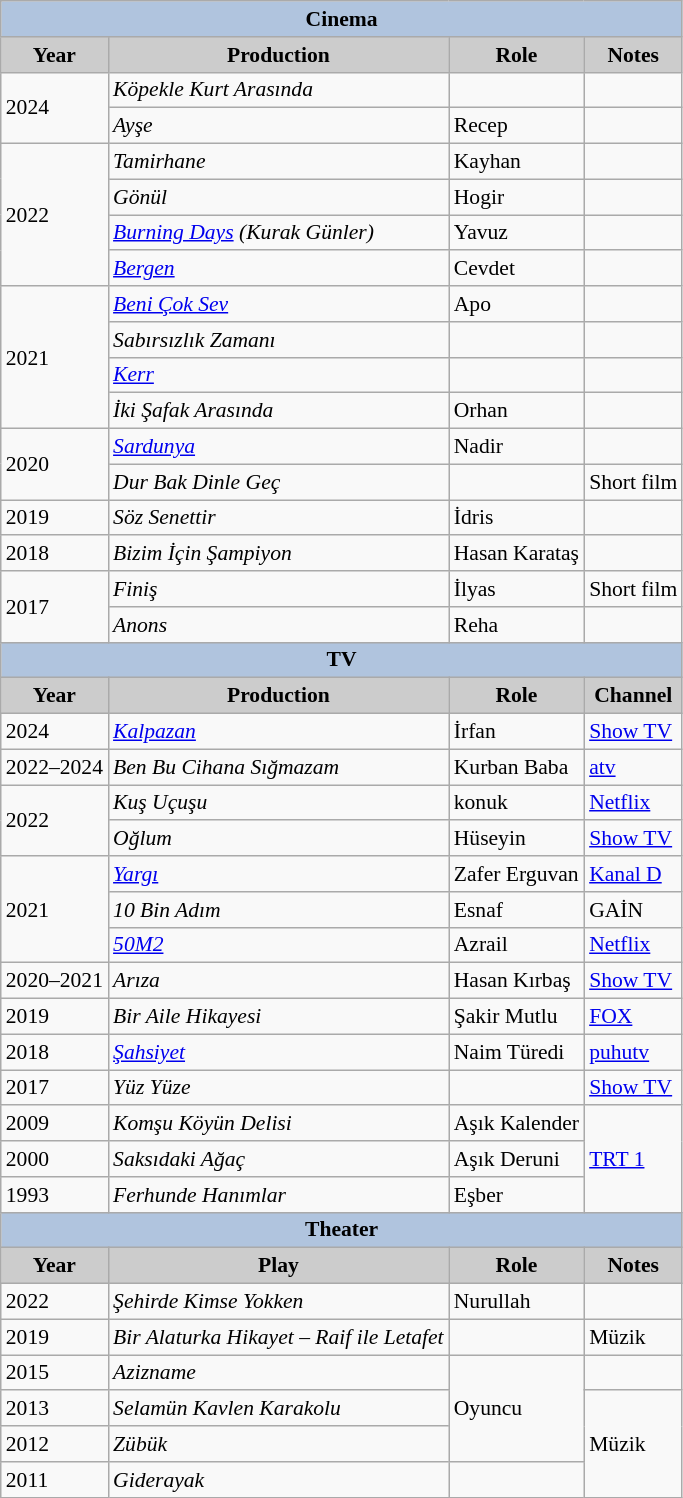<table class="wikitable" style="font-size:90%">
<tr>
<th colspan="4" style="background:LightSteelBlue">Cinema</th>
</tr>
<tr>
<th style="background:#CCCCCC">Year</th>
<th style="background:#CCCCCC">Production</th>
<th style="background:#CCCCCC">Role</th>
<th style="background:#CCCCCC">Notes</th>
</tr>
<tr>
<td rowspan="2">2024</td>
<td><em>Köpekle Kurt Arasında</em></td>
<td></td>
<td></td>
</tr>
<tr>
<td><em>Ayşe</em></td>
<td>Recep</td>
<td></td>
</tr>
<tr>
<td rowspan="4">2022</td>
<td><em>Tamirhane</em></td>
<td>Kayhan</td>
<td></td>
</tr>
<tr>
<td><em>Gönül</em></td>
<td>Hogir</td>
<td></td>
</tr>
<tr>
<td><em><a href='#'>Burning Days</a> (Kurak Günler)</em></td>
<td>Yavuz</td>
<td></td>
</tr>
<tr>
<td><em><a href='#'>Bergen</a></em></td>
<td>Cevdet</td>
<td></td>
</tr>
<tr>
<td rowspan="4">2021</td>
<td><em><a href='#'>Beni Çok Sev</a></em></td>
<td>Apo</td>
<td></td>
</tr>
<tr>
<td><em>Sabırsızlık Zamanı</em></td>
<td></td>
<td></td>
</tr>
<tr>
<td><em><a href='#'>Kerr</a></em></td>
<td></td>
<td></td>
</tr>
<tr>
<td><em>İki Şafak Arasında</em></td>
<td>Orhan</td>
<td></td>
</tr>
<tr>
<td rowspan="2">2020</td>
<td><em><a href='#'>Sardunya</a></em></td>
<td>Nadir</td>
<td></td>
</tr>
<tr>
<td><em>Dur Bak Dinle Geç</em></td>
<td></td>
<td>Short film</td>
</tr>
<tr>
<td>2019</td>
<td><em>Söz Senettir</em></td>
<td>İdris</td>
<td></td>
</tr>
<tr>
<td>2018</td>
<td><em>Bizim İçin Şampiyon</em></td>
<td>Hasan Karataş</td>
<td></td>
</tr>
<tr>
<td rowspan="2">2017</td>
<td><em>Finiş</em></td>
<td>İlyas</td>
<td>Short film</td>
</tr>
<tr>
<td><em>Anons</em></td>
<td>Reha</td>
<td></td>
</tr>
<tr>
<th colspan="4" style="background:LightSteelBlue">TV</th>
</tr>
<tr>
<th style="background:#CCCCCC">Year</th>
<th style="background:#CCCCCC">Production</th>
<th style="background:#CCCCCC">Role</th>
<th style="background:#CCCCCC">Channel</th>
</tr>
<tr>
<td>2024</td>
<td><em><a href='#'>Kalpazan</a></em></td>
<td>İrfan</td>
<td><a href='#'>Show TV</a></td>
</tr>
<tr>
<td>2022–2024</td>
<td><em>Ben Bu Cihana Sığmazam</em></td>
<td>Kurban Baba</td>
<td><a href='#'>atv</a></td>
</tr>
<tr>
<td rowspan="2">2022</td>
<td><em>Kuş Uçuşu</em></td>
<td>konuk</td>
<td><a href='#'>Netflix</a></td>
</tr>
<tr>
<td><em>Oğlum</em></td>
<td>Hüseyin</td>
<td><a href='#'>Show TV</a></td>
</tr>
<tr>
<td rowspan="3">2021</td>
<td><em><a href='#'>Yargı</a></em></td>
<td>Zafer Erguvan</td>
<td><a href='#'>Kanal D</a></td>
</tr>
<tr>
<td><em>10 Bin Adım</em></td>
<td>Esnaf</td>
<td>GAİN</td>
</tr>
<tr>
<td><em><a href='#'>50M2</a></em></td>
<td>Azrail</td>
<td><a href='#'>Netflix</a></td>
</tr>
<tr>
<td>2020–2021</td>
<td><em>Arıza</em></td>
<td>Hasan Kırbaş</td>
<td><a href='#'>Show TV</a></td>
</tr>
<tr>
<td>2019</td>
<td><em>Bir Aile Hikayesi</em></td>
<td>Şakir Mutlu</td>
<td><a href='#'>FOX</a></td>
</tr>
<tr>
<td>2018</td>
<td><em><a href='#'>Şahsiyet</a></em></td>
<td>Naim Türedi</td>
<td><a href='#'>puhutv</a></td>
</tr>
<tr>
<td>2017</td>
<td><em>Yüz Yüze</em></td>
<td></td>
<td><a href='#'>Show TV</a></td>
</tr>
<tr>
<td>2009</td>
<td><em>Komşu Köyün Delisi</em></td>
<td>Aşık Kalender</td>
<td rowspan="3"><a href='#'>TRT 1</a></td>
</tr>
<tr>
<td>2000</td>
<td><em>Saksıdaki Ağaç</em></td>
<td>Aşık Deruni</td>
</tr>
<tr>
<td>1993</td>
<td><em>Ferhunde Hanımlar</em></td>
<td>Eşber</td>
</tr>
<tr>
<th colspan="4" style="background:LightSteelBlue">Theater</th>
</tr>
<tr>
<th style="background:#CCCCCC">Year</th>
<th style="background:#CCCCCC">Play</th>
<th style="background:#CCCCCC">Role</th>
<th style="background:#CCCCCC">Notes</th>
</tr>
<tr>
<td>2022</td>
<td><em>Şehirde Kimse Yokken</em></td>
<td>Nurullah</td>
<td></td>
</tr>
<tr>
<td>2019</td>
<td><em>Bir Alaturka Hikayet – Raif ile Letafet</em></td>
<td></td>
<td>Müzik</td>
</tr>
<tr>
<td>2015</td>
<td><em>Azizname</em></td>
<td rowspan="3">Oyuncu</td>
<td></td>
</tr>
<tr>
<td>2013</td>
<td><em>Selamün Kavlen Karakolu</em></td>
<td rowspan="3">Müzik</td>
</tr>
<tr>
<td>2012</td>
<td><em>Zübük</em></td>
</tr>
<tr>
<td>2011</td>
<td><em>Giderayak</em></td>
<td></td>
</tr>
</table>
